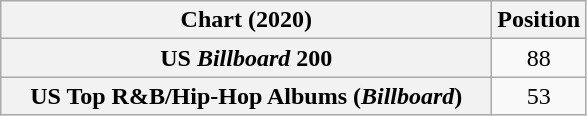<table class="wikitable sortable plainrowheaders">
<tr>
<th scope="col" style="width:20em;">Chart (2020)</th>
<th scope="col">Position</th>
</tr>
<tr>
<th scope="row">US <em>Billboard</em> 200</th>
<td align="center">88</td>
</tr>
<tr>
<th scope="row">US Top R&B/Hip-Hop Albums (<em>Billboard</em>)</th>
<td align="center">53</td>
</tr>
</table>
